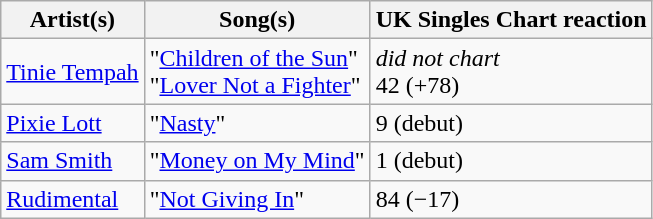<table class="wikitable">
<tr>
<th>Artist(s)</th>
<th>Song(s)</th>
<th>UK Singles Chart reaction</th>
</tr>
<tr>
<td><a href='#'>Tinie Tempah</a></td>
<td>"<a href='#'>Children of the Sun</a>"<br>"<a href='#'>Lover Not a Fighter</a>"</td>
<td><em>did not chart</em><br>42 (+78)</td>
</tr>
<tr>
<td><a href='#'>Pixie Lott</a></td>
<td>"<a href='#'>Nasty</a>"</td>
<td>9 (debut)</td>
</tr>
<tr>
<td><a href='#'>Sam Smith</a></td>
<td>"<a href='#'>Money on My Mind</a>"</td>
<td>1 (debut)</td>
</tr>
<tr>
<td><a href='#'>Rudimental</a></td>
<td>"<a href='#'>Not Giving In</a>"</td>
<td>84 (−17)</td>
</tr>
</table>
